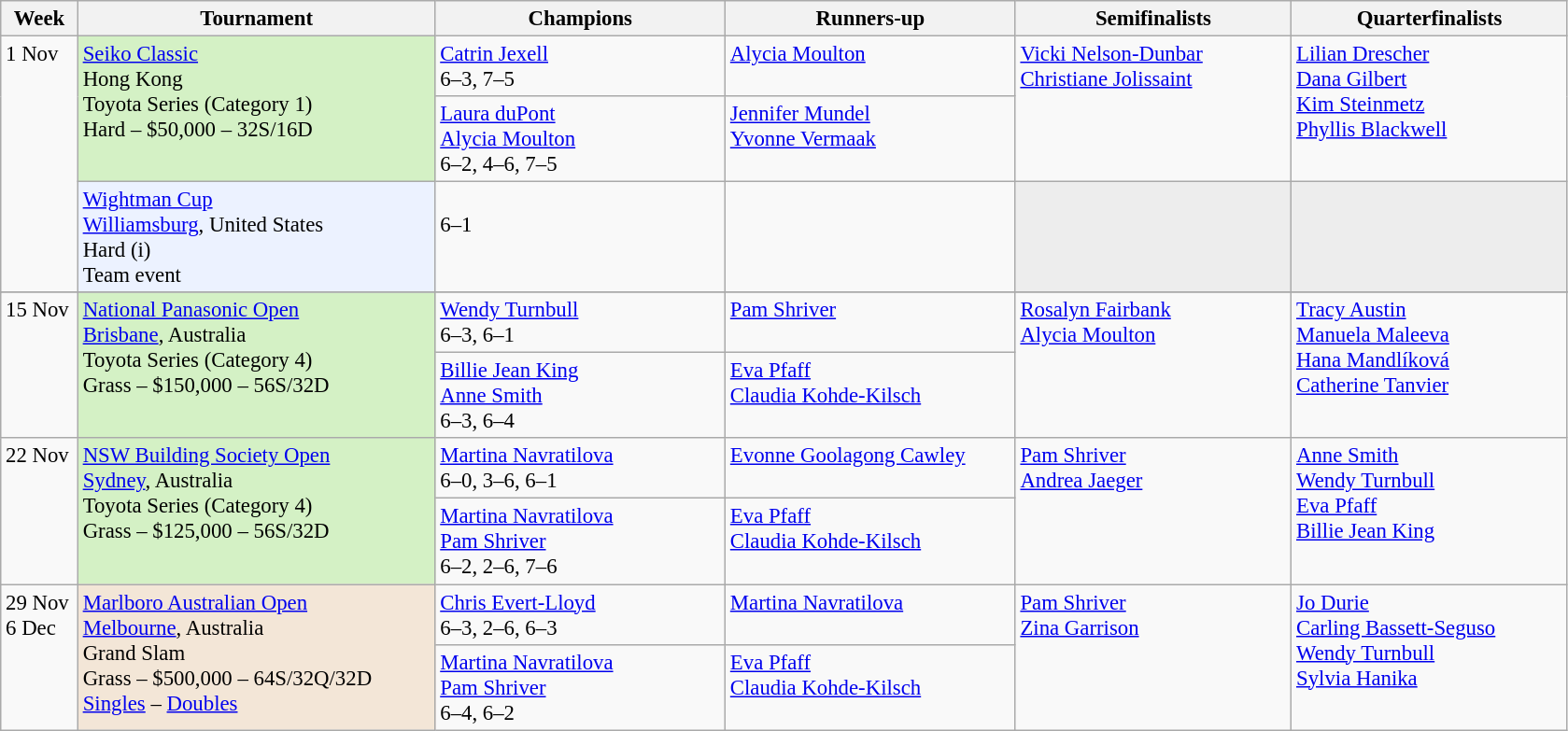<table class=wikitable style=font-size:95%>
<tr>
<th style="width:48px;">Week</th>
<th style="width:248px;">Tournament</th>
<th style="width:200px;">Champions</th>
<th style="width:200px;">Runners-up</th>
<th style="width:190px;">Semifinalists</th>
<th style="width:190px;">Quarterfinalists</th>
</tr>
<tr valign=top>
<td rowspan=3>1 Nov</td>
<td rowspan=2 bgcolor=#D4F1C5><a href='#'>Seiko Classic</a><br> Hong Kong <br>Toyota Series (Category 1)<br>Hard – $50,000 – 32S/16D</td>
<td> <a href='#'>Catrin Jexell</a><br>6–3, 7–5</td>
<td> <a href='#'>Alycia Moulton</a></td>
<td rowspan=2> <a href='#'>Vicki Nelson-Dunbar</a> <br> <a href='#'>Christiane Jolissaint</a><br></td>
<td rowspan=2> <a href='#'>Lilian Drescher</a><br> <a href='#'>Dana Gilbert</a> <br>  <a href='#'>Kim Steinmetz</a> <br> <a href='#'>Phyllis Blackwell</a></td>
</tr>
<tr valign="top">
<td> <a href='#'>Laura duPont</a><br> <a href='#'>Alycia Moulton</a> <br>6–2, 4–6, 7–5</td>
<td> <a href='#'>Jennifer Mundel</a><br> <a href='#'>Yvonne Vermaak</a></td>
</tr>
<tr valign=top>
<td style="background:#ECF2FF;"><a href='#'>Wightman Cup</a><br> <a href='#'>Williamsburg</a>, United States<br>Hard (i)<br>Team event<br></td>
<td><div><br> 6–1</div></td>
<td></td>
<td style="background:#ededed;"></td>
<td style="background:#ededed;"><br></td>
</tr>
<tr valign="top">
</tr>
<tr valign=top>
<td rowspan=2>15 Nov</td>
<td rowspan=2 bgcolor=#D4F1C5><a href='#'>National Panasonic Open</a><br> <a href='#'>Brisbane</a>, Australia <br>Toyota Series (Category 4)<br>Grass – $150,000 – 56S/32D</td>
<td> <a href='#'>Wendy Turnbull</a> <br>6–3, 6–1</td>
<td> <a href='#'>Pam Shriver</a></td>
<td rowspan=2> <a href='#'>Rosalyn Fairbank</a> <br> <a href='#'>Alycia Moulton</a></td>
<td rowspan=2> <a href='#'>Tracy Austin</a> <br> <a href='#'>Manuela Maleeva</a><br>  <a href='#'>Hana Mandlíková</a> <br> <a href='#'>Catherine Tanvier</a></td>
</tr>
<tr valign="top">
<td> <a href='#'>Billie Jean King</a><br> <a href='#'>Anne Smith</a> <br>6–3, 6–4</td>
<td> <a href='#'>Eva Pfaff</a><br> <a href='#'>Claudia Kohde-Kilsch</a></td>
</tr>
<tr valign=top>
<td rowspan=2>22 Nov</td>
<td rowspan=2 bgcolor=#D4F1C5><a href='#'>NSW Building Society Open</a><br> <a href='#'>Sydney</a>, Australia <br>Toyota Series (Category 4)<br>Grass – $125,000 – 56S/32D</td>
<td> <a href='#'>Martina Navratilova</a> <br>6–0, 3–6, 6–1</td>
<td> <a href='#'>Evonne Goolagong Cawley</a></td>
<td rowspan=2> <a href='#'>Pam Shriver</a><br> <a href='#'>Andrea Jaeger</a>  <br></td>
<td rowspan=2> <a href='#'>Anne Smith</a> <br> <a href='#'>Wendy Turnbull</a><br>  <a href='#'>Eva Pfaff</a> <br> <a href='#'>Billie Jean King</a></td>
</tr>
<tr valign="top">
<td> <a href='#'>Martina Navratilova</a><br> <a href='#'>Pam Shriver</a> <br>6–2, 2–6, 7–6</td>
<td> <a href='#'>Eva Pfaff</a><br> <a href='#'>Claudia Kohde-Kilsch</a></td>
</tr>
<tr valign=top>
<td rowspan=2>29 Nov<br>6 Dec</td>
<td rowspan=2 style="background:#F3E6D7;"><a href='#'>Marlboro Australian Open</a><br> <a href='#'>Melbourne</a>, Australia <br>Grand Slam<br>Grass – $500,000 – 64S/32Q/32D <br><a href='#'>Singles</a> – <a href='#'>Doubles</a></td>
<td> <a href='#'>Chris Evert-Lloyd</a> <br>6–3, 2–6, 6–3</td>
<td> <a href='#'>Martina Navratilova</a></td>
<td rowspan=2> <a href='#'>Pam Shriver</a> <br> <a href='#'>Zina Garrison</a> <br></td>
<td rowspan=2> <a href='#'>Jo Durie</a> <br> <a href='#'>Carling Bassett-Seguso</a><br>  <a href='#'>Wendy Turnbull</a> <br> <a href='#'>Sylvia Hanika</a><br></td>
</tr>
<tr valign="top">
<td> <a href='#'>Martina Navratilova</a><br> <a href='#'>Pam Shriver</a> <br>6–4, 6–2</td>
<td> <a href='#'>Eva Pfaff</a><br> <a href='#'>Claudia Kohde-Kilsch</a></td>
</tr>
</table>
